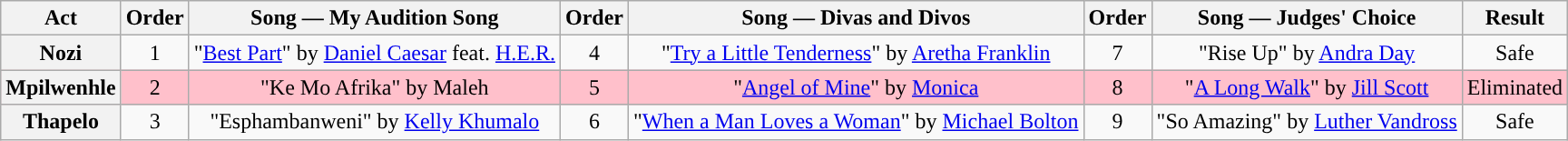<table class="wikitable plainrowheaders" style="text-align:center;">
<tr>
<th scope"col">Act</th>
<th scope"col">Order</th>
<th scope"col">Song — My Audition Song</th>
<th scope"col">Order</th>
<th scope"col">Song — Divas and Divos</th>
<th scope"col">Order</th>
<th scope"col">Song — Judges' Choice</th>
<th scope"col">Result</th>
</tr>
<tr>
<th scope=row>Nozi</th>
<td>1</td>
<td>"<a href='#'>Best Part</a>" by <a href='#'>Daniel Caesar</a> feat. <a href='#'>H.E.R.</a></td>
<td>4</td>
<td>"<a href='#'>Try a Little Tenderness</a>" by <a href='#'>Aretha Franklin</a></td>
<td>7</td>
<td>"Rise Up" by <a href='#'>Andra Day</a></td>
<td>Safe</td>
</tr>
<tr style="background: pink">
<th scope=row>Mpilwenhle</th>
<td>2</td>
<td>"Ke Mo Afrika" by Maleh</td>
<td>5</td>
<td>"<a href='#'>Angel of Mine</a>" by <a href='#'>Monica</a></td>
<td>8</td>
<td>"<a href='#'>A Long Walk</a>" by <a href='#'>Jill Scott</a></td>
<td>Eliminated</td>
</tr>
<tr>
<th scope=row>Thapelo</th>
<td>3</td>
<td>"Esphambanweni" by <a href='#'>Kelly Khumalo</a></td>
<td>6</td>
<td>"<a href='#'>When a Man Loves a Woman</a>" by <a href='#'>Michael Bolton</a></td>
<td>9</td>
<td>"So Amazing" by <a href='#'>Luther Vandross</a></td>
<td>Safe</td>
</tr>
</table>
